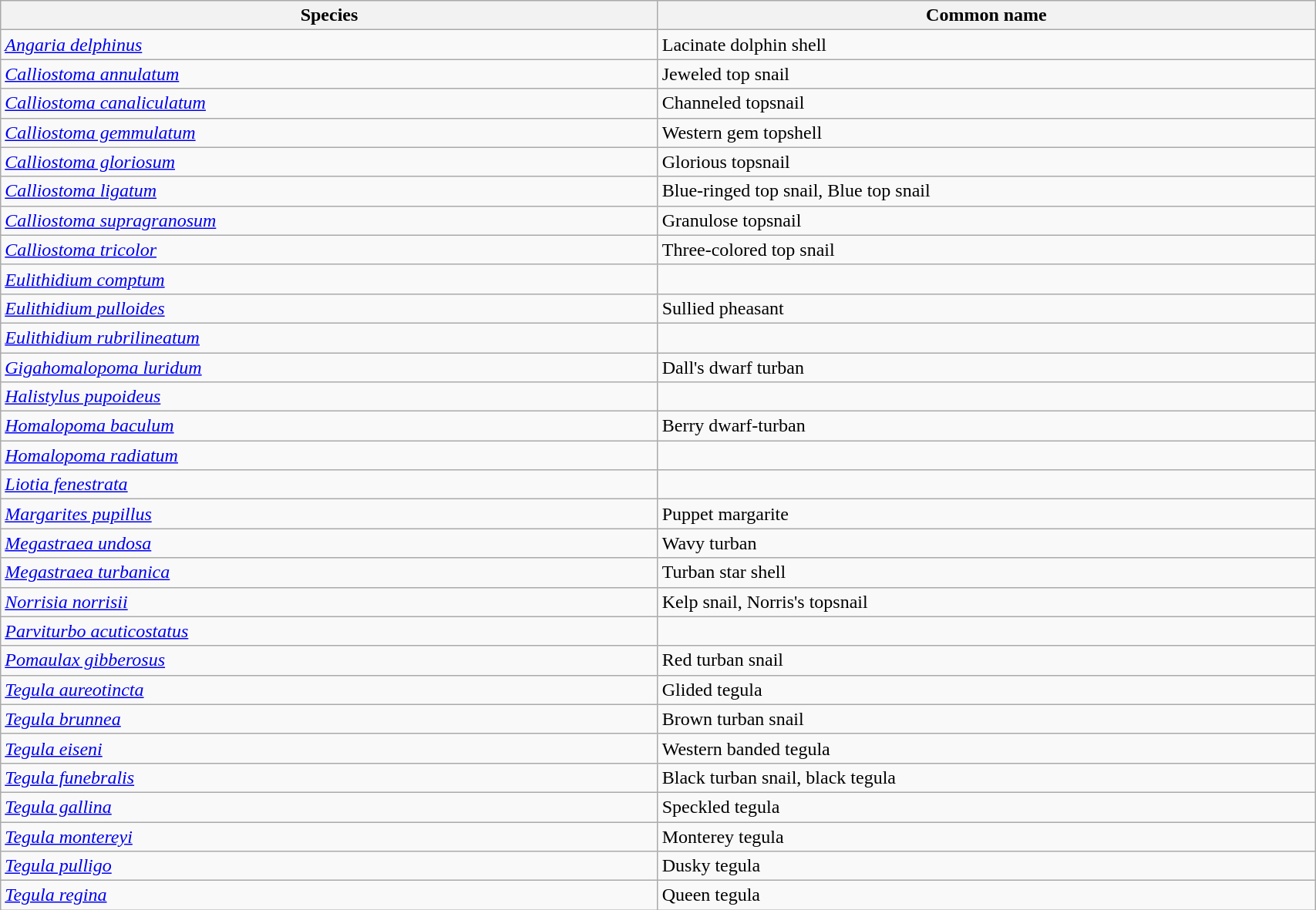<table width=90% class="wikitable">
<tr>
<th width=25%>Species</th>
<th width=25%>Common name</th>
</tr>
<tr>
<td><em><a href='#'>Angaria delphinus</a></em></td>
<td>Lacinate dolphin shell</td>
</tr>
<tr>
<td><em><a href='#'>Calliostoma annulatum</a></em></td>
<td>Jeweled top snail</td>
</tr>
<tr>
<td><em><a href='#'>Calliostoma canaliculatum</a></em></td>
<td>Channeled topsnail</td>
</tr>
<tr>
<td><em><a href='#'>Calliostoma gemmulatum</a></em></td>
<td>Western gem topshell</td>
</tr>
<tr>
<td><em><a href='#'>Calliostoma gloriosum</a></em></td>
<td>Glorious topsnail</td>
</tr>
<tr>
<td><em><a href='#'>Calliostoma ligatum</a></em></td>
<td>Blue-ringed top snail, Blue top snail</td>
</tr>
<tr>
<td><em><a href='#'>Calliostoma supragranosum</a></em></td>
<td>Granulose topsnail</td>
</tr>
<tr>
<td><em><a href='#'>Calliostoma tricolor</a></em></td>
<td>Three-colored top snail</td>
</tr>
<tr>
<td><em><a href='#'>Eulithidium comptum</a></em></td>
<td></td>
</tr>
<tr>
<td><em><a href='#'>Eulithidium pulloides</a></em></td>
<td>Sullied pheasant</td>
</tr>
<tr>
<td><em><a href='#'>Eulithidium rubrilineatum</a></em></td>
<td></td>
</tr>
<tr>
<td><em><a href='#'>Gigahomalopoma luridum</a></em></td>
<td>Dall's dwarf turban</td>
</tr>
<tr>
<td><em><a href='#'>Halistylus pupoideus</a></em></td>
<td></td>
</tr>
<tr>
<td><em><a href='#'>Homalopoma baculum</a></em></td>
<td>Berry dwarf-turban</td>
</tr>
<tr>
<td><em><a href='#'>Homalopoma radiatum</a></em></td>
<td></td>
</tr>
<tr>
<td><em><a href='#'>Liotia fenestrata</a></em></td>
<td></td>
</tr>
<tr>
<td><em><a href='#'>Margarites pupillus</a></em></td>
<td>Puppet margarite</td>
</tr>
<tr>
<td><em><a href='#'>Megastraea undosa</a></em></td>
<td>Wavy turban</td>
</tr>
<tr>
<td><em><a href='#'>Megastraea turbanica</a></em></td>
<td>Turban star shell</td>
</tr>
<tr>
<td><em><a href='#'>Norrisia norrisii</a></em></td>
<td>Kelp snail, Norris's topsnail</td>
</tr>
<tr>
<td><em><a href='#'>Parviturbo acuticostatus</a></em></td>
<td></td>
</tr>
<tr>
<td><em><a href='#'>Pomaulax gibberosus</a></em></td>
<td>Red turban snail</td>
</tr>
<tr>
<td><em><a href='#'>Tegula aureotincta</a></em></td>
<td>Glided tegula</td>
</tr>
<tr>
<td><em><a href='#'>Tegula brunnea</a></em></td>
<td>Brown turban snail</td>
</tr>
<tr>
<td><em><a href='#'>Tegula eiseni</a></em></td>
<td>Western banded tegula</td>
</tr>
<tr>
<td><em><a href='#'>Tegula funebralis</a></em></td>
<td>Black turban snail, black tegula</td>
</tr>
<tr>
<td><em><a href='#'>Tegula gallina</a></em></td>
<td>Speckled tegula</td>
</tr>
<tr>
<td><em><a href='#'>Tegula montereyi</a></em></td>
<td>Monterey tegula</td>
</tr>
<tr>
<td><em><a href='#'>Tegula pulligo</a></em></td>
<td>Dusky tegula</td>
</tr>
<tr>
<td><em><a href='#'>Tegula regina</a></em></td>
<td>Queen tegula</td>
</tr>
</table>
